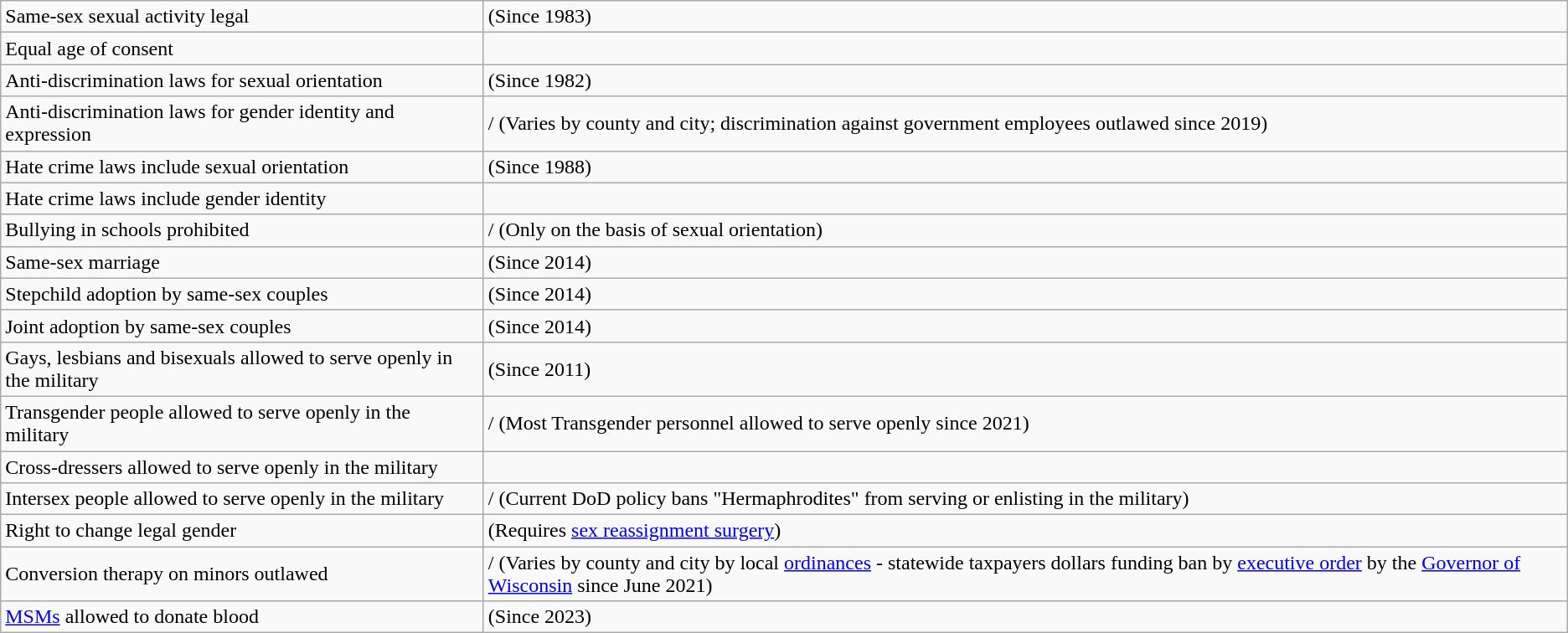<table class="wikitable">
<tr>
<td>Same-sex sexual activity legal</td>
<td> (Since 1983)</td>
</tr>
<tr>
<td>Equal age of consent</td>
<td></td>
</tr>
<tr>
<td>Anti-discrimination laws for sexual orientation</td>
<td> (Since 1982)</td>
</tr>
<tr>
<td>Anti-discrimination laws for gender identity and expression</td>
<td>/ (Varies by county and city; discrimination against government employees outlawed since 2019)</td>
</tr>
<tr>
<td>Hate crime laws include sexual orientation</td>
<td> (Since 1988)</td>
</tr>
<tr>
<td>Hate crime laws include gender identity</td>
<td></td>
</tr>
<tr>
<td>Bullying in schools prohibited</td>
<td>/ (Only on the basis of sexual orientation)</td>
</tr>
<tr>
<td>Same-sex marriage</td>
<td> (Since 2014)</td>
</tr>
<tr>
<td>Stepchild adoption by same-sex couples</td>
<td> (Since 2014)</td>
</tr>
<tr>
<td>Joint adoption by same-sex couples</td>
<td> (Since 2014)</td>
</tr>
<tr>
<td>Gays, lesbians and bisexuals allowed to serve openly in the military</td>
<td> (Since 2011)</td>
</tr>
<tr>
<td>Transgender people allowed to serve openly in the military</td>
<td>/ (Most Transgender personnel allowed to serve openly since 2021)</td>
</tr>
<tr>
<td>Cross-dressers  allowed to serve openly in the military</td>
<td></td>
</tr>
<tr>
<td>Intersex people allowed to serve openly in the military</td>
<td>/ (Current DoD policy bans "Hermaphrodites" from serving or enlisting in the military)</td>
</tr>
<tr>
<td>Right to change legal gender</td>
<td> (Requires <a href='#'>sex reassignment surgery</a>)</td>
</tr>
<tr>
<td>Conversion therapy on minors outlawed</td>
<td>/ (Varies by county and city by local <a href='#'>ordinances</a> - statewide taxpayers dollars funding ban by <a href='#'>executive order</a> by the <a href='#'>Governor of Wisconsin</a> since June 2021)</td>
</tr>
<tr>
<td><a href='#'>MSMs</a> allowed to donate blood</td>
<td> (Since 2023)</td>
</tr>
</table>
